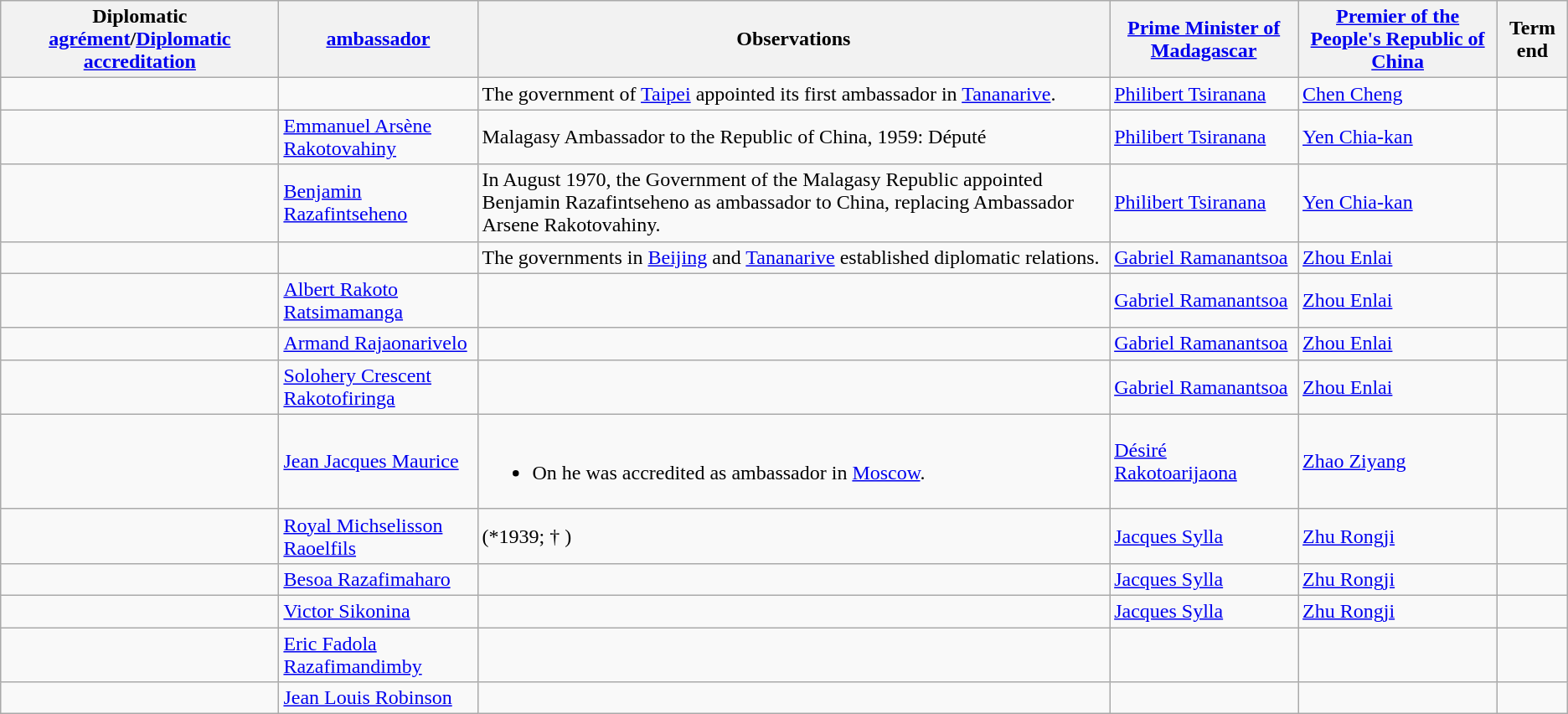<table class="wikitable sortable">
<tr>
<th>Diplomatic <a href='#'>agrément</a>/<a href='#'>Diplomatic accreditation</a></th>
<th><a href='#'>ambassador</a></th>
<th>Observations</th>
<th><a href='#'>Prime Minister of Madagascar</a></th>
<th><a href='#'>Premier of the People's Republic of China</a></th>
<th>Term end</th>
</tr>
<tr>
<td></td>
<td></td>
<td>The government of <a href='#'>Taipei</a> appointed its first ambassador in <a href='#'>Tananarive</a>.</td>
<td><a href='#'>Philibert Tsiranana</a></td>
<td><a href='#'>Chen Cheng</a></td>
<td></td>
</tr>
<tr>
<td></td>
<td><a href='#'>Emmanuel Arsène Rakotovahiny</a></td>
<td>Malagasy Ambassador to the Republic of China, 1959: Député</td>
<td><a href='#'>Philibert Tsiranana</a></td>
<td><a href='#'>Yen Chia-kan</a></td>
<td></td>
</tr>
<tr>
<td></td>
<td><a href='#'>Benjamin Razafintseheno</a></td>
<td>In August 1970, the Government of the Malagasy Republic appointed Benjamin Razafintseheno as ambassador to China, replacing Ambassador Arsene Rakotovahiny.</td>
<td><a href='#'>Philibert Tsiranana</a></td>
<td><a href='#'>Yen Chia-kan</a></td>
<td></td>
</tr>
<tr>
<td></td>
<td></td>
<td>The governments in <a href='#'>Beijing</a> and  <a href='#'>Tananarive</a> established diplomatic relations.</td>
<td><a href='#'>Gabriel Ramanantsoa</a></td>
<td><a href='#'>Zhou Enlai</a></td>
<td></td>
</tr>
<tr>
<td></td>
<td><a href='#'>Albert Rakoto Ratsimamanga</a></td>
<td></td>
<td><a href='#'>Gabriel Ramanantsoa</a></td>
<td><a href='#'>Zhou Enlai</a></td>
<td></td>
</tr>
<tr>
<td></td>
<td><a href='#'>Armand Rajaonarivelo</a></td>
<td></td>
<td><a href='#'>Gabriel Ramanantsoa</a></td>
<td><a href='#'>Zhou Enlai</a></td>
<td></td>
</tr>
<tr>
<td></td>
<td><a href='#'>Solohery Crescent Rakotofiringa</a></td>
<td></td>
<td><a href='#'>Gabriel Ramanantsoa</a></td>
<td><a href='#'>Zhou Enlai</a></td>
<td></td>
</tr>
<tr>
<td></td>
<td><a href='#'>Jean Jacques Maurice</a></td>
<td><br><ul><li>On  he was accredited as ambassador in <a href='#'>Moscow</a>.</li></ul></td>
<td><a href='#'>Désiré Rakotoarijaona</a></td>
<td><a href='#'>Zhao Ziyang</a></td>
<td></td>
</tr>
<tr>
<td></td>
<td><a href='#'>Royal Michselisson Raoelfils</a></td>
<td>(*1939; † )</td>
<td><a href='#'>Jacques Sylla</a></td>
<td><a href='#'>Zhu Rongji</a></td>
<td></td>
</tr>
<tr>
<td></td>
<td><a href='#'>Besoa Razafimaharo</a></td>
<td></td>
<td><a href='#'>Jacques Sylla</a></td>
<td><a href='#'>Zhu Rongji</a></td>
<td></td>
</tr>
<tr>
<td></td>
<td><a href='#'>Victor Sikonina</a></td>
<td></td>
<td><a href='#'>Jacques Sylla</a></td>
<td><a href='#'>Zhu Rongji</a></td>
<td></td>
</tr>
<tr>
<td></td>
<td><a href='#'>Eric Fadola Razafimandimby</a></td>
<td></td>
<td></td>
<td></td>
<td></td>
</tr>
<tr>
<td></td>
<td><a href='#'>Jean Louis Robinson</a></td>
<td></td>
<td></td>
<td></td>
<td></td>
</tr>
</table>
